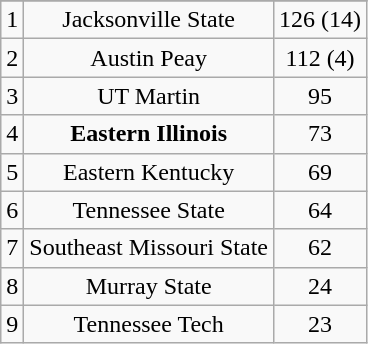<table class="wikitable" style="display: inline-table;">
<tr align="center">
</tr>
<tr align="center">
<td>1</td>
<td>Jacksonville State</td>
<td>126 (14)</td>
</tr>
<tr align="center">
<td>2</td>
<td>Austin Peay</td>
<td>112 (4)</td>
</tr>
<tr align="center">
<td>3</td>
<td>UT Martin</td>
<td>95</td>
</tr>
<tr align="center">
<td>4</td>
<td><strong>Eastern Illinois</strong></td>
<td>73</td>
</tr>
<tr align="center">
<td>5</td>
<td>Eastern Kentucky</td>
<td>69</td>
</tr>
<tr align="center">
<td>6</td>
<td>Tennessee State</td>
<td>64</td>
</tr>
<tr align="center">
<td>7</td>
<td>Southeast Missouri State</td>
<td>62</td>
</tr>
<tr align="center">
<td>8</td>
<td>Murray State</td>
<td>24</td>
</tr>
<tr align="center">
<td>9</td>
<td>Tennessee Tech</td>
<td>23</td>
</tr>
</table>
